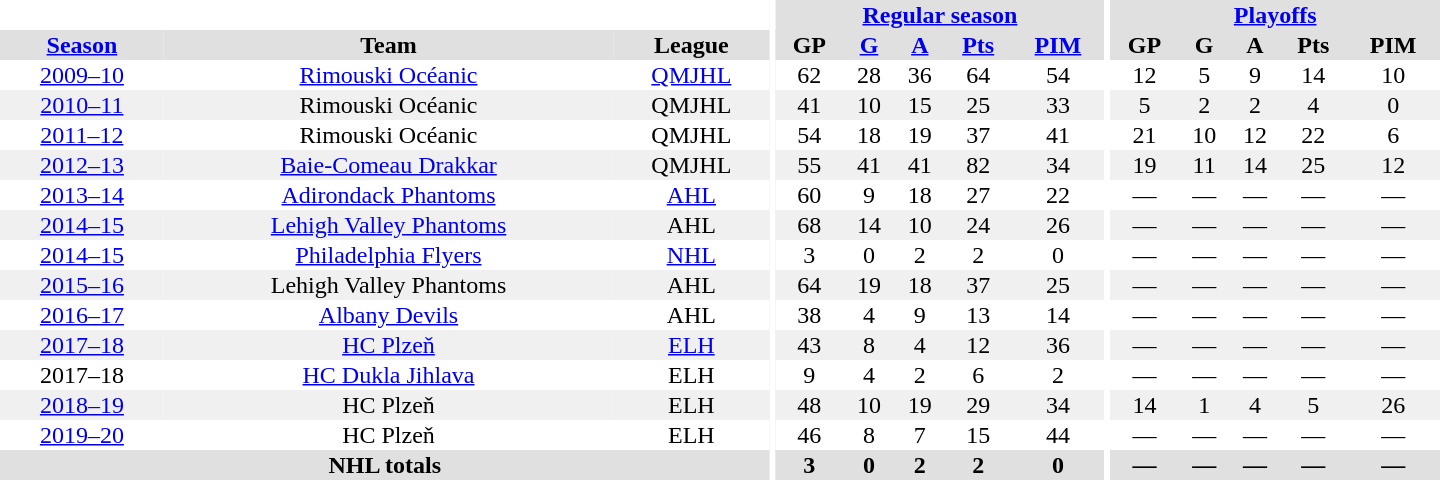<table border="0" cellpadding="1" cellspacing="0" style="text-align:center; width:60em">
<tr bgcolor="#e0e0e0">
<th colspan="3" bgcolor="#ffffff"></th>
<th rowspan="100" bgcolor="#ffffff"></th>
<th colspan="5"><a href='#'>Regular season</a></th>
<th rowspan="100" bgcolor="#ffffff"></th>
<th colspan="5"><a href='#'>Playoffs</a></th>
</tr>
<tr bgcolor="#e0e0e0">
<th><a href='#'>Season</a></th>
<th>Team</th>
<th>League</th>
<th>GP</th>
<th><a href='#'>G</a></th>
<th><a href='#'>A</a></th>
<th><a href='#'>Pts</a></th>
<th><a href='#'>PIM</a></th>
<th>GP</th>
<th>G</th>
<th>A</th>
<th>Pts</th>
<th>PIM</th>
</tr>
<tr>
<td><a href='#'>2009–10</a></td>
<td><a href='#'>Rimouski Océanic</a></td>
<td><a href='#'>QMJHL</a></td>
<td>62</td>
<td>28</td>
<td>36</td>
<td>64</td>
<td>54</td>
<td>12</td>
<td>5</td>
<td>9</td>
<td>14</td>
<td>10</td>
</tr>
<tr bgcolor="#f0f0f0">
<td><a href='#'>2010–11</a></td>
<td>Rimouski Océanic</td>
<td>QMJHL</td>
<td>41</td>
<td>10</td>
<td>15</td>
<td>25</td>
<td>33</td>
<td>5</td>
<td>2</td>
<td>2</td>
<td>4</td>
<td>0</td>
</tr>
<tr>
<td><a href='#'>2011–12</a></td>
<td>Rimouski Océanic</td>
<td>QMJHL</td>
<td>54</td>
<td>18</td>
<td>19</td>
<td>37</td>
<td>41</td>
<td>21</td>
<td>10</td>
<td>12</td>
<td>22</td>
<td>6</td>
</tr>
<tr bgcolor="#f0f0f0">
<td><a href='#'>2012–13</a></td>
<td><a href='#'>Baie-Comeau Drakkar</a></td>
<td>QMJHL</td>
<td>55</td>
<td>41</td>
<td>41</td>
<td>82</td>
<td>34</td>
<td>19</td>
<td>11</td>
<td>14</td>
<td>25</td>
<td>12</td>
</tr>
<tr>
<td><a href='#'>2013–14</a></td>
<td><a href='#'>Adirondack Phantoms</a></td>
<td><a href='#'>AHL</a></td>
<td>60</td>
<td>9</td>
<td>18</td>
<td>27</td>
<td>22</td>
<td>—</td>
<td>—</td>
<td>—</td>
<td>—</td>
<td>—</td>
</tr>
<tr bgcolor="#f0f0f0">
<td><a href='#'>2014–15</a></td>
<td><a href='#'>Lehigh Valley Phantoms</a></td>
<td>AHL</td>
<td>68</td>
<td>14</td>
<td>10</td>
<td>24</td>
<td>26</td>
<td>—</td>
<td>—</td>
<td>—</td>
<td>—</td>
<td>—</td>
</tr>
<tr>
<td><a href='#'>2014–15</a></td>
<td><a href='#'>Philadelphia Flyers</a></td>
<td><a href='#'>NHL</a></td>
<td>3</td>
<td>0</td>
<td>2</td>
<td>2</td>
<td>0</td>
<td>—</td>
<td>—</td>
<td>—</td>
<td>—</td>
<td>—</td>
</tr>
<tr bgcolor="#f0f0f0">
<td><a href='#'>2015–16</a></td>
<td>Lehigh Valley Phantoms</td>
<td>AHL</td>
<td>64</td>
<td>19</td>
<td>18</td>
<td>37</td>
<td>25</td>
<td>—</td>
<td>—</td>
<td>—</td>
<td>—</td>
<td>—</td>
</tr>
<tr>
<td><a href='#'>2016–17</a></td>
<td><a href='#'>Albany Devils</a></td>
<td>AHL</td>
<td>38</td>
<td>4</td>
<td>9</td>
<td>13</td>
<td>14</td>
<td>—</td>
<td>—</td>
<td>—</td>
<td>—</td>
<td>—</td>
</tr>
<tr bgcolor="#f0f0f0">
<td><a href='#'>2017–18</a></td>
<td><a href='#'>HC Plzeň</a></td>
<td><a href='#'>ELH</a></td>
<td>43</td>
<td>8</td>
<td>4</td>
<td>12</td>
<td>36</td>
<td>—</td>
<td>—</td>
<td>—</td>
<td>—</td>
<td>—</td>
</tr>
<tr>
<td>2017–18</td>
<td><a href='#'>HC Dukla Jihlava</a></td>
<td>ELH</td>
<td>9</td>
<td>4</td>
<td>2</td>
<td>6</td>
<td>2</td>
<td>—</td>
<td>—</td>
<td>—</td>
<td>—</td>
<td>—</td>
</tr>
<tr bgcolor="#f0f0f0">
<td><a href='#'>2018–19</a></td>
<td>HC Plzeň</td>
<td>ELH</td>
<td>48</td>
<td>10</td>
<td>19</td>
<td>29</td>
<td>34</td>
<td>14</td>
<td>1</td>
<td>4</td>
<td>5</td>
<td>26</td>
</tr>
<tr>
<td><a href='#'>2019–20</a></td>
<td>HC Plzeň</td>
<td>ELH</td>
<td>46</td>
<td>8</td>
<td>7</td>
<td>15</td>
<td>44</td>
<td>—</td>
<td>—</td>
<td>—</td>
<td>—</td>
<td>—</td>
</tr>
<tr bgcolor="#e0e0e0">
<th colspan="3">NHL totals</th>
<th>3</th>
<th>0</th>
<th>2</th>
<th>2</th>
<th>0</th>
<th>—</th>
<th>—</th>
<th>—</th>
<th>—</th>
<th>—</th>
</tr>
</table>
